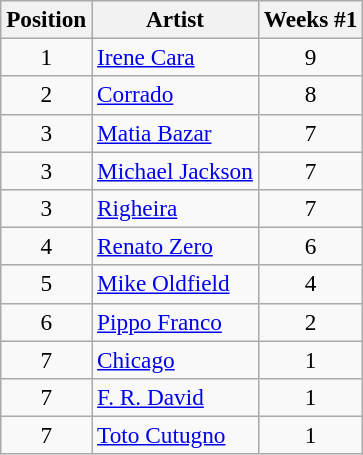<table class="wikitable sortable" style="font-size:97%;">
<tr>
<th>Position</th>
<th>Artist</th>
<th>Weeks #1</th>
</tr>
<tr>
<td align="center">1</td>
<td><a href='#'>Irene Cara</a></td>
<td align="center">9</td>
</tr>
<tr>
<td align="center">2</td>
<td><a href='#'>Corrado</a></td>
<td align="center">8</td>
</tr>
<tr>
<td align="center">3</td>
<td><a href='#'>Matia Bazar</a></td>
<td align="center">7</td>
</tr>
<tr>
<td align="center">3</td>
<td><a href='#'>Michael Jackson</a></td>
<td align="center">7</td>
</tr>
<tr>
<td align="center">3</td>
<td><a href='#'>Righeira</a></td>
<td align="center">7</td>
</tr>
<tr>
<td align="center">4</td>
<td><a href='#'>Renato Zero</a></td>
<td align="center">6</td>
</tr>
<tr>
<td align="center">5</td>
<td><a href='#'>Mike Oldfield</a></td>
<td align="center">4</td>
</tr>
<tr>
<td align="center">6</td>
<td><a href='#'>Pippo Franco</a></td>
<td align="center">2</td>
</tr>
<tr>
<td align="center">7</td>
<td><a href='#'>Chicago</a></td>
<td align="center">1</td>
</tr>
<tr>
<td align="center">7</td>
<td><a href='#'>F. R. David</a></td>
<td align="center">1</td>
</tr>
<tr>
<td align="center">7</td>
<td><a href='#'>Toto Cutugno</a></td>
<td align="center">1</td>
</tr>
</table>
